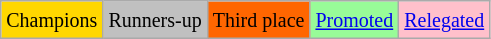<table class="wikitable">
<tr>
<td bgcolor=gold><small>Champions</small></td>
<td bgcolor=silver><small>Runners-up</small></td>
<td bgcolor=ff6600><small>Third place</small></td>
<td bgcolor=palegreen><small><a href='#'>Promoted</a></small></td>
<td bgcolor=pink><small><a href='#'>Relegated</a></small></td>
</tr>
</table>
